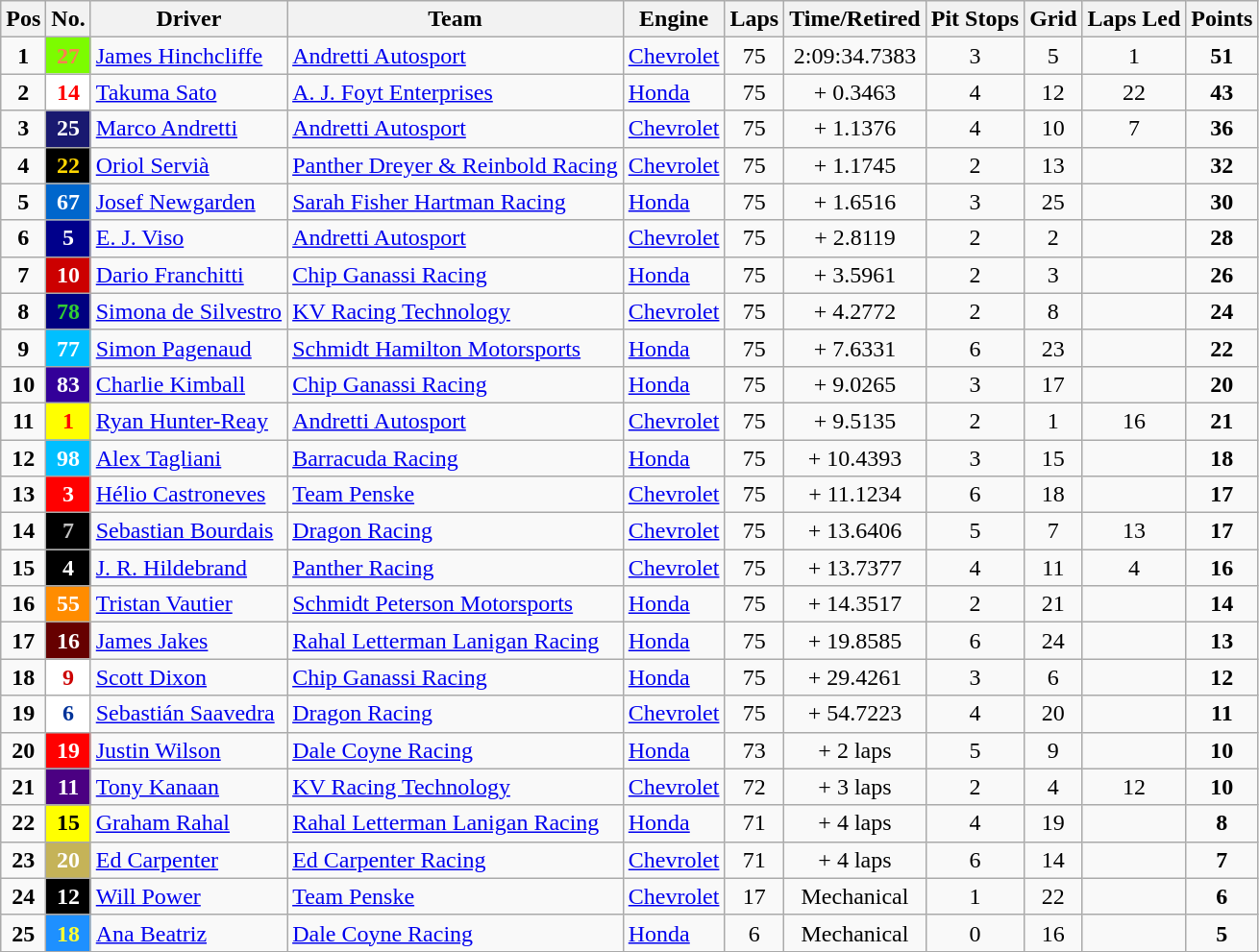<table class="wikitable" "style=font-size=95%">
<tr>
<th>Pos</th>
<th>No.</th>
<th>Driver</th>
<th>Team</th>
<th>Engine</th>
<th>Laps</th>
<th>Time/Retired</th>
<th>Pit Stops</th>
<th>Grid</th>
<th>Laps Led</th>
<th>Points</th>
</tr>
<tr>
<td align="center"><strong>1</strong></td>
<td style="background:lawngreen; color:coral;" align="center"><strong>27</strong></td>
<td> <a href='#'>James Hinchcliffe</a></td>
<td><a href='#'>Andretti Autosport</a></td>
<td><a href='#'>Chevrolet</a></td>
<td align="center">75</td>
<td align="center">2:09:34.7383</td>
<td align="center">3</td>
<td align="center">5</td>
<td align="center">1</td>
<td align="center"><strong>51</strong></td>
</tr>
<tr>
<td align="center"><strong>2</strong></td>
<td style="background:white; color:red;" align="center"><strong>14</strong></td>
<td> <a href='#'>Takuma Sato</a></td>
<td><a href='#'>A. J. Foyt Enterprises</a></td>
<td><a href='#'>Honda</a></td>
<td align="center">75</td>
<td align="center">+ 0.3463</td>
<td align="center">4</td>
<td align="center">12</td>
<td align="center">22</td>
<td align="center"><strong>43</strong></td>
</tr>
<tr>
<td align="center"><strong>3</strong></td>
<td style="background:midnightblue; color:white;" align="center"><strong>25</strong></td>
<td> <a href='#'>Marco Andretti</a></td>
<td><a href='#'>Andretti Autosport</a></td>
<td><a href='#'>Chevrolet</a></td>
<td align="center">75</td>
<td align="center">+ 1.1376</td>
<td align="center">4</td>
<td align="center">10</td>
<td align="center">7</td>
<td align="center"><strong>36</strong></td>
</tr>
<tr>
<td align="center"><strong>4</strong></td>
<td style="background:black; color:gold;" align="center"><strong>22</strong></td>
<td> <a href='#'>Oriol Servià</a></td>
<td><a href='#'>Panther Dreyer & Reinbold Racing</a></td>
<td><a href='#'>Chevrolet</a></td>
<td align="center">75</td>
<td align="center">+ 1.1745</td>
<td align="center">2</td>
<td align="center">13</td>
<td align="center"></td>
<td align="center"><strong>32</strong></td>
</tr>
<tr>
<td align="center"><strong>5</strong></td>
<td style="background:#0066CC; color:white;" align="center"><strong>67</strong></td>
<td> <a href='#'>Josef Newgarden</a></td>
<td><a href='#'>Sarah Fisher Hartman Racing</a></td>
<td><a href='#'>Honda</a></td>
<td align="center">75</td>
<td align="center">+ 1.6516</td>
<td align="center">3</td>
<td align="center">25</td>
<td align="center"></td>
<td align="center"><strong>30</strong></td>
</tr>
<tr>
<td align="center"><strong>6</strong></td>
<td style="background:darkblue; color:white;" align="center"><strong>5</strong></td>
<td> <a href='#'>E. J. Viso</a></td>
<td><a href='#'>Andretti Autosport</a></td>
<td><a href='#'>Chevrolet</a></td>
<td align="center">75</td>
<td align="center">+ 2.8119</td>
<td align="center">2</td>
<td align="center">2</td>
<td align="center"></td>
<td align="center"><strong>28</strong></td>
</tr>
<tr>
<td align="center"><strong>7</strong></td>
<td style="background:#CC0000; color:white;" align="center"><strong>10</strong></td>
<td> <a href='#'>Dario Franchitti</a></td>
<td><a href='#'>Chip Ganassi Racing</a></td>
<td><a href='#'>Honda</a></td>
<td align="center">75</td>
<td align="center">+ 3.5961</td>
<td align="center">2</td>
<td align="center">3</td>
<td align="center"></td>
<td align="center"><strong>26</strong></td>
</tr>
<tr>
<td align="center"><strong>8</strong></td>
<td style="background:navy; color:limegreen;" align="center"><strong>78</strong></td>
<td> <a href='#'>Simona de Silvestro</a></td>
<td><a href='#'>KV Racing Technology</a></td>
<td><a href='#'>Chevrolet</a></td>
<td align="center">75</td>
<td align="center">+ 4.2772</td>
<td align="center">2</td>
<td align="center">8</td>
<td align="center"></td>
<td align="center"><strong>24</strong></td>
</tr>
<tr>
<td align="center"><strong>9</strong></td>
<td style="background:deepskyblue; color:white;" align="center"><strong>77</strong></td>
<td> <a href='#'>Simon Pagenaud</a></td>
<td><a href='#'>Schmidt Hamilton Motorsports</a></td>
<td><a href='#'>Honda</a></td>
<td align="center">75</td>
<td align="center">+ 7.6331</td>
<td align="center">6</td>
<td align="center">23</td>
<td align="center"></td>
<td align="center"><strong>22</strong></td>
</tr>
<tr>
<td align="center"><strong>10</strong></td>
<td style="background:#330099; color:white;" align="center"><strong>83</strong></td>
<td> <a href='#'>Charlie Kimball</a></td>
<td><a href='#'>Chip Ganassi Racing</a></td>
<td><a href='#'>Honda</a></td>
<td align="center">75</td>
<td align="center">+ 9.0265</td>
<td align="center">3</td>
<td align="center">17</td>
<td align="center"></td>
<td align="center"><strong>20</strong></td>
</tr>
<tr>
<td align="center"><strong>11</strong></td>
<td style="background:yellow; color:red;" align="center"><strong>1</strong></td>
<td> <a href='#'>Ryan Hunter-Reay</a></td>
<td><a href='#'>Andretti Autosport</a></td>
<td><a href='#'>Chevrolet</a></td>
<td align="center">75</td>
<td align="center">+ 9.5135</td>
<td align="center">2</td>
<td align="center">1</td>
<td align="center">16</td>
<td align="center"><strong>21</strong></td>
</tr>
<tr>
<td align="center"><strong>12</strong></td>
<td style="background:deepskyblue; color:white;" align="center"><strong>98</strong></td>
<td> <a href='#'>Alex Tagliani</a></td>
<td><a href='#'>Barracuda Racing</a></td>
<td><a href='#'>Honda</a></td>
<td align="center">75</td>
<td align="center">+ 10.4393</td>
<td align="center">3</td>
<td align="center">15</td>
<td align="center"></td>
<td align="center"><strong>18</strong></td>
</tr>
<tr>
<td align="center"><strong>13</strong></td>
<td style="background:red; color:white;" align="center"><strong>3</strong></td>
<td> <a href='#'>Hélio Castroneves</a></td>
<td><a href='#'>Team Penske</a></td>
<td><a href='#'>Chevrolet</a></td>
<td align="center">75</td>
<td align="center">+ 11.1234</td>
<td align="center">6</td>
<td align="center">18</td>
<td align="center"></td>
<td align="center"><strong>17</strong></td>
</tr>
<tr>
<td align="center"><strong>14</strong></td>
<td style="background:black; color:silver;" align="center"><strong>7</strong></td>
<td> <a href='#'>Sebastian Bourdais</a></td>
<td><a href='#'>Dragon Racing</a></td>
<td><a href='#'>Chevrolet</a></td>
<td align="center">75</td>
<td align="center">+ 13.6406</td>
<td align="center">5</td>
<td align="center">7</td>
<td align="center">13</td>
<td align="center"><strong>17</strong></td>
</tr>
<tr>
<td align="center"><strong>15</strong></td>
<td style="background:black; color:white;" align="center"><strong>4</strong></td>
<td> <a href='#'>J. R. Hildebrand</a></td>
<td><a href='#'>Panther Racing</a></td>
<td><a href='#'>Chevrolet</a></td>
<td align="center">75</td>
<td align="center">+ 13.7377</td>
<td align="center">4</td>
<td align="center">11</td>
<td align="center">4</td>
<td align="center"><strong>16</strong></td>
</tr>
<tr>
<td align="center"><strong>16</strong></td>
<td style="background:darkorange; color:white;" align="center"><strong>55</strong></td>
<td> <a href='#'>Tristan Vautier</a></td>
<td><a href='#'>Schmidt Peterson Motorsports</a></td>
<td><a href='#'>Honda</a></td>
<td align="center">75</td>
<td align="center">+ 14.3517</td>
<td align="center">2</td>
<td align="center">21</td>
<td align="center"></td>
<td align="center"><strong>14</strong></td>
</tr>
<tr>
<td align="center"><strong>17</strong></td>
<td style="background:#660000; color:white;" align="center"><strong>16</strong></td>
<td> <a href='#'>James Jakes</a></td>
<td><a href='#'>Rahal Letterman Lanigan Racing</a></td>
<td><a href='#'>Honda</a></td>
<td align="center">75</td>
<td align="center">+ 19.8585</td>
<td align="center">6</td>
<td align="center">24</td>
<td align="center"></td>
<td align="center"><strong>13</strong></td>
</tr>
<tr>
<td align="center"><strong>18</strong></td>
<td style="background:white; color:#CC0000;" align="center"><strong>9</strong></td>
<td> <a href='#'>Scott Dixon</a></td>
<td><a href='#'>Chip Ganassi Racing</a></td>
<td><a href='#'>Honda</a></td>
<td align="center">75</td>
<td align="center">+ 29.4261</td>
<td align="center">3</td>
<td align="center">6</td>
<td align="center"></td>
<td align="center"><strong>12</strong></td>
</tr>
<tr>
<td align="center"><strong>19</strong></td>
<td style="background:white; color:#003399;" align="center"><strong>6</strong></td>
<td> <a href='#'>Sebastián Saavedra</a></td>
<td><a href='#'>Dragon Racing</a></td>
<td><a href='#'>Chevrolet</a></td>
<td align="center">75</td>
<td align="center">+ 54.7223</td>
<td align="center">4</td>
<td align="center">20</td>
<td align="center"></td>
<td align="center"><strong>11</strong></td>
</tr>
<tr>
<td align="center"><strong>20</strong></td>
<td style="background:red; color:white;" align="center"><strong>19</strong></td>
<td> <a href='#'>Justin Wilson</a></td>
<td><a href='#'>Dale Coyne Racing</a></td>
<td><a href='#'>Honda</a></td>
<td align="center">73</td>
<td align="center">+ 2 laps</td>
<td align="center">5</td>
<td align="center">9</td>
<td align="center"></td>
<td align="center"><strong>10</strong></td>
</tr>
<tr>
<td align="center"><strong>21</strong></td>
<td style="background:indigo; color:white;" align="center"><strong>11</strong></td>
<td> <a href='#'>Tony Kanaan</a></td>
<td><a href='#'>KV Racing Technology</a></td>
<td><a href='#'>Chevrolet</a></td>
<td align="center">72</td>
<td align="center">+ 3 laps</td>
<td align="center">2</td>
<td align="center">4</td>
<td align="center">12</td>
<td align="center"><strong>10</strong></td>
</tr>
<tr>
<td align="center"><strong>22</strong></td>
<td style="background:yellow; color:black;" align="center"><strong>15</strong></td>
<td> <a href='#'>Graham Rahal</a></td>
<td><a href='#'>Rahal Letterman Lanigan Racing</a></td>
<td><a href='#'>Honda</a></td>
<td align="center">71</td>
<td align="center">+ 4 laps</td>
<td align="center">4</td>
<td align="center">19</td>
<td align="center"></td>
<td align="center"><strong>8</strong></td>
</tr>
<tr>
<td align="center"><strong>23</strong></td>
<td style="background:#C5B358; color:white;" align="center"><strong>20</strong></td>
<td> <a href='#'>Ed Carpenter</a></td>
<td><a href='#'>Ed Carpenter Racing</a></td>
<td><a href='#'>Chevrolet</a></td>
<td align="center">71</td>
<td align="center">+ 4 laps</td>
<td align="center">6</td>
<td align="center">14</td>
<td align="center"></td>
<td align="center"><strong>7</strong></td>
</tr>
<tr>
<td align="center"><strong>24</strong></td>
<td style="background:black; color:white;" align="center"><strong>12</strong></td>
<td> <a href='#'>Will Power</a></td>
<td><a href='#'>Team Penske</a></td>
<td><a href='#'>Chevrolet</a></td>
<td align="center">17</td>
<td align="center">Mechanical</td>
<td align="center">1</td>
<td align="center">22</td>
<td align="center"></td>
<td align="center"><strong>6</strong></td>
</tr>
<tr>
<td align="center"><strong>25</strong></td>
<td style="background:dodgerblue; color:#FFFF33;" align="center"><strong>18</strong></td>
<td> <a href='#'>Ana Beatriz</a></td>
<td><a href='#'>Dale Coyne Racing</a></td>
<td><a href='#'>Honda</a></td>
<td align="center">6</td>
<td align="center">Mechanical</td>
<td align="center">0</td>
<td align="center">16</td>
<td align="center"></td>
<td align="center"><strong>5</strong></td>
</tr>
<tr>
</tr>
</table>
